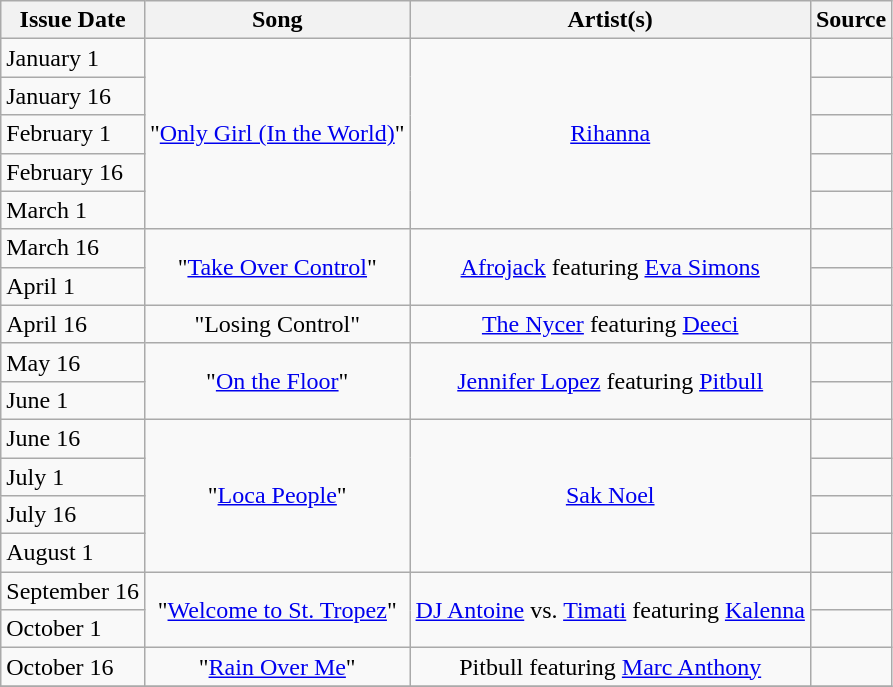<table class="wikitable" style="text-align:center;">
<tr>
<th>Issue Date</th>
<th>Song</th>
<th>Artist(s)</th>
<th>Source</th>
</tr>
<tr>
<td style="text-align:left;">January 1</td>
<td rowspan=5>"<a href='#'>Only Girl (In the World)</a>"</td>
<td rowspan=5><a href='#'>Rihanna</a></td>
<td></td>
</tr>
<tr>
<td style="text-align:left;">January 16</td>
<td></td>
</tr>
<tr>
<td style="text-align:left;">February 1</td>
<td></td>
</tr>
<tr>
<td style="text-align:left;">February 16</td>
<td></td>
</tr>
<tr>
<td style="text-align:left;">March 1</td>
<td></td>
</tr>
<tr>
<td style="text-align:left;">March 16</td>
<td rowspan=2>"<a href='#'>Take Over Control</a>"</td>
<td rowspan=2><a href='#'>Afrojack</a> featuring <a href='#'>Eva Simons</a></td>
<td></td>
</tr>
<tr>
<td style="text-align:left;">April 1</td>
<td></td>
</tr>
<tr>
<td style="text-align:left;">April 16</td>
<td>"Losing Control"</td>
<td><a href='#'>The Nycer</a> featuring <a href='#'>Deeci</a></td>
<td></td>
</tr>
<tr>
<td style="text-align:left;">May 16</td>
<td rowspan=2>"<a href='#'>On the Floor</a>"</td>
<td rowspan=2><a href='#'>Jennifer Lopez</a> featuring <a href='#'>Pitbull</a></td>
<td></td>
</tr>
<tr>
<td style="text-align:left;">June 1</td>
<td></td>
</tr>
<tr>
<td style="text-align:left;">June 16</td>
<td rowspan=4>"<a href='#'>Loca People</a>"</td>
<td rowspan=4><a href='#'>Sak Noel</a></td>
<td></td>
</tr>
<tr>
<td style="text-align:left;">July 1</td>
<td></td>
</tr>
<tr>
<td style="text-align:left;">July 16</td>
<td></td>
</tr>
<tr>
<td style="text-align:left;">August 1</td>
<td></td>
</tr>
<tr>
<td style="text-align:left;">September 16</td>
<td rowspan=2>"<a href='#'>Welcome to St. Tropez</a>"</td>
<td rowspan=2><a href='#'>DJ Antoine</a> vs. <a href='#'>Timati</a> featuring <a href='#'>Kalenna</a></td>
<td></td>
</tr>
<tr>
<td style="text-align:left;">October 1</td>
<td></td>
</tr>
<tr>
<td style="text-align:left;">October 16</td>
<td>"<a href='#'>Rain Over Me</a>"</td>
<td>Pitbull featuring <a href='#'>Marc Anthony</a></td>
<td></td>
</tr>
<tr>
</tr>
</table>
